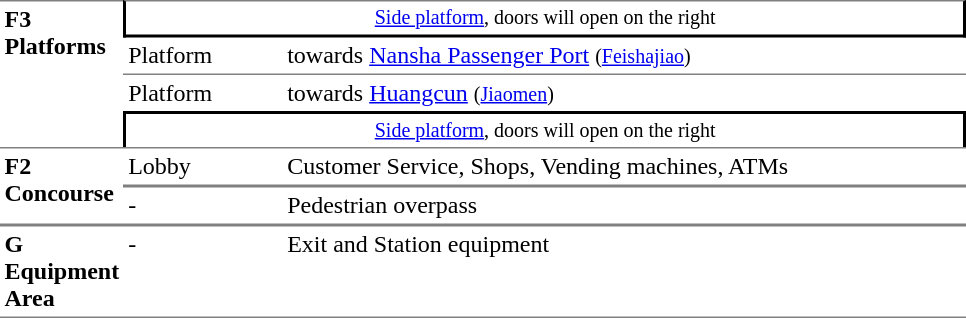<table table border=0 cellspacing=0 cellpadding=3>
<tr>
<td style="border-top:solid 1px gray;" rowspan=4 valign=top><strong>F3<br>Platforms</strong></td>
<td style="border-right:solid 2px black;border-left:solid 2px black;border-bottom:solid 2px black;border-top:solid 1px gray;font-size:smaller;text-align:center;" colspan=2><a href='#'>Side platform</a>, doors will open on the right</td>
</tr>
<tr>
<td style="border-bottom:solid 1px gray;">Platform </td>
<td style="border-bottom:solid 1px gray;">  towards <a href='#'>Nansha Passenger Port</a> <small>(<a href='#'>Feishajiao</a>)</small></td>
</tr>
<tr>
<td>Platform </td>
<td><span></span>  towards <a href='#'>Huangcun</a> <small>(<a href='#'>Jiaomen</a>)</small> </td>
</tr>
<tr>
<td style="border-top:solid 2px black;border-right:solid 2px black;border-left:solid 2px black;font-size:smaller;text-align:center;" colspan=2><a href='#'>Side platform</a>, doors will open on the right</td>
</tr>
<tr>
<td style="border-bottom:solid 1px gray; border-top:solid 1px gray;" valign=top width=50 rowspan=2><strong>F2<br>Concourse</strong></td>
<td style="border-bottom:solid 1px gray; border-top:solid 1px gray;" valign=top width=100>Lobby</td>
<td style="border-bottom:solid 1px gray; border-top:solid 1px gray;" valign=top width=450>Customer Service, Shops, Vending machines, ATMs</td>
</tr>
<tr>
<td style="border-bottom:solid 1px gray; border-top:solid 1px gray;" valign=top width=100>-</td>
<td style="border-bottom:solid 1px gray; border-top:solid 1px gray;" valign=top width=450>Pedestrian overpass</td>
</tr>
<tr>
<td style="border-bottom:solid 1px gray; border-top:solid 1px gray;" valign=top width=50><strong>G<br>Equipment Area</strong></td>
<td style="border-bottom:solid 1px gray; border-top:solid 1px gray;" valign=top width=100>-</td>
<td style="border-bottom:solid 1px gray; border-top:solid 1px gray;" valign=top width=450>Exit and Station equipment</td>
</tr>
</table>
